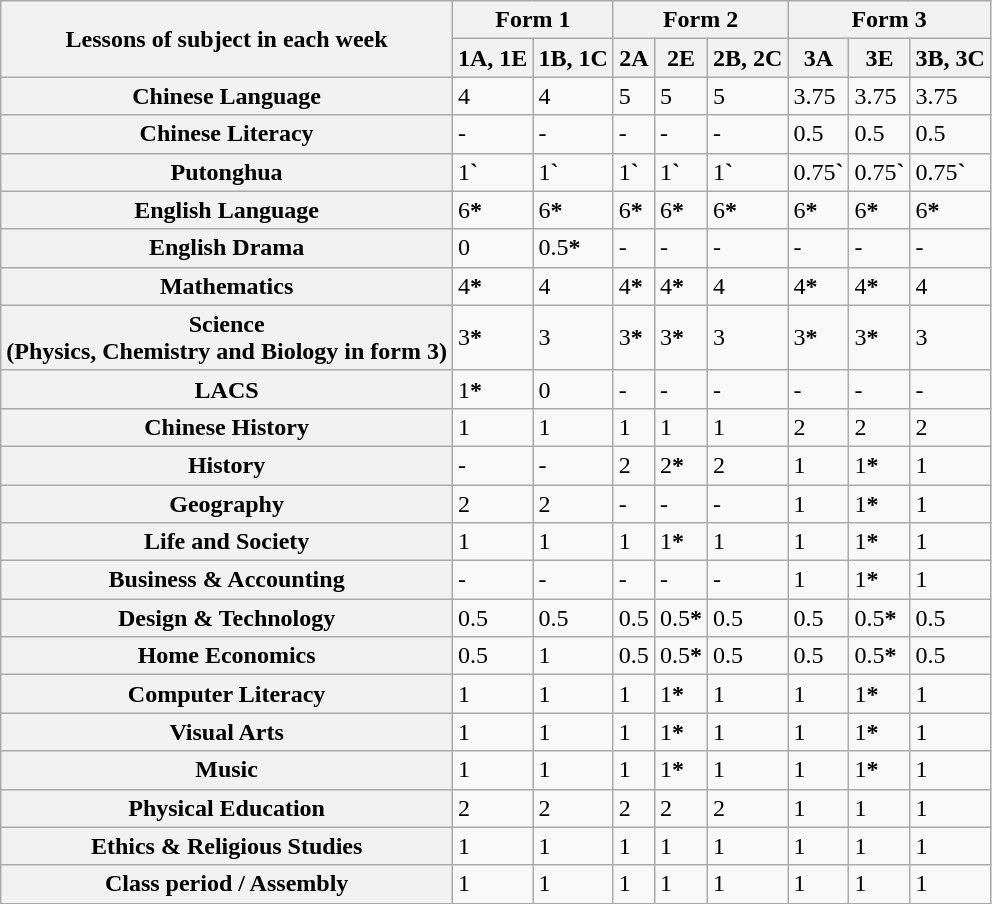<table class="wikitable">
<tr>
<th rowspan="2">Lessons of subject in each week</th>
<th colspan="2">Form 1</th>
<th colspan="3">Form 2</th>
<th colspan="3">Form 3</th>
</tr>
<tr>
<th>1A, 1E</th>
<th>1B, 1C</th>
<th>2A</th>
<th>2E</th>
<th>2B, 2C</th>
<th>3A</th>
<th>3E</th>
<th>3B, 3C</th>
</tr>
<tr>
<th>Chinese Language</th>
<td>4</td>
<td>4</td>
<td>5</td>
<td>5</td>
<td>5</td>
<td>3.75</td>
<td>3.75</td>
<td>3.75</td>
</tr>
<tr>
<th>Chinese Literacy</th>
<td>-</td>
<td>-</td>
<td>-</td>
<td>-</td>
<td>-</td>
<td>0.5</td>
<td>0.5</td>
<td>0.5</td>
</tr>
<tr>
<th>Putonghua</th>
<td>1<strong>`</strong></td>
<td>1<strong>`</strong></td>
<td>1<strong>`</strong></td>
<td>1<strong>`</strong></td>
<td>1<strong>`</strong></td>
<td>0.75<strong>`</strong></td>
<td>0.75<strong>`</strong></td>
<td>0.75<strong>`</strong></td>
</tr>
<tr>
<th>English Language</th>
<td>6<strong>*</strong></td>
<td>6<strong>*</strong></td>
<td>6<strong>*</strong></td>
<td>6<strong>*</strong></td>
<td>6<strong>*</strong></td>
<td>6<strong>*</strong></td>
<td>6<strong>*</strong></td>
<td>6<strong>*</strong></td>
</tr>
<tr>
<th>English Drama</th>
<td>0</td>
<td>0.5<strong>*</strong></td>
<td>-</td>
<td>-</td>
<td>-</td>
<td>-</td>
<td>-</td>
<td>-</td>
</tr>
<tr>
<th>Mathematics</th>
<td>4<strong>*</strong></td>
<td>4</td>
<td>4<strong>*</strong></td>
<td>4<strong>*</strong></td>
<td>4</td>
<td>4<strong>*</strong></td>
<td>4<strong>*</strong></td>
<td>4</td>
</tr>
<tr>
<th>Science<br>(Physics, Chemistry and Biology in form 3)</th>
<td>3<strong>*</strong></td>
<td>3</td>
<td>3<strong>*</strong></td>
<td>3<strong>*</strong></td>
<td>3</td>
<td>3<strong>*</strong></td>
<td>3<strong>*</strong></td>
<td>3</td>
</tr>
<tr>
<th>LACS</th>
<td>1<strong>*</strong></td>
<td>0</td>
<td>-</td>
<td>-</td>
<td>-</td>
<td>-</td>
<td>-</td>
<td>-</td>
</tr>
<tr>
<th>Chinese History</th>
<td>1</td>
<td>1</td>
<td>1</td>
<td>1</td>
<td>1</td>
<td>2</td>
<td>2</td>
<td>2</td>
</tr>
<tr>
<th>History</th>
<td>-</td>
<td>-</td>
<td>2</td>
<td>2<strong>*</strong></td>
<td>2</td>
<td>1</td>
<td>1<strong>*</strong></td>
<td>1</td>
</tr>
<tr>
<th>Geography</th>
<td>2</td>
<td>2</td>
<td>-</td>
<td>-</td>
<td>-</td>
<td>1</td>
<td>1<strong>*</strong></td>
<td>1</td>
</tr>
<tr>
<th>Life and Society</th>
<td>1</td>
<td>1</td>
<td>1</td>
<td>1<strong>*</strong></td>
<td>1</td>
<td>1</td>
<td>1<strong>*</strong></td>
<td>1</td>
</tr>
<tr>
<th>Business & Accounting</th>
<td>-</td>
<td>-</td>
<td>-</td>
<td>-</td>
<td>-</td>
<td>1</td>
<td>1<strong>*</strong></td>
<td>1</td>
</tr>
<tr>
<th>Design & Technology</th>
<td>0.5</td>
<td>0.5</td>
<td>0.5</td>
<td>0.5<strong>*</strong></td>
<td>0.5</td>
<td>0.5</td>
<td>0.5<strong>*</strong></td>
<td>0.5</td>
</tr>
<tr>
<th>Home Economics</th>
<td>0.5</td>
<td>1</td>
<td>0.5</td>
<td>0.5<strong>*</strong></td>
<td>0.5</td>
<td>0.5</td>
<td>0.5<strong>*</strong></td>
<td>0.5</td>
</tr>
<tr>
<th>Computer Literacy</th>
<td>1</td>
<td>1</td>
<td>1</td>
<td>1<strong>*</strong></td>
<td>1</td>
<td>1</td>
<td>1<strong>*</strong></td>
<td>1</td>
</tr>
<tr>
<th>Visual Arts</th>
<td>1</td>
<td>1</td>
<td>1</td>
<td>1<strong>*</strong></td>
<td>1</td>
<td>1</td>
<td>1<strong>*</strong></td>
<td>1</td>
</tr>
<tr>
<th>Music</th>
<td>1</td>
<td>1</td>
<td>1</td>
<td>1<strong>*</strong></td>
<td>1</td>
<td>1</td>
<td>1<strong>*</strong></td>
<td>1</td>
</tr>
<tr>
<th>Physical Education</th>
<td>2</td>
<td>2</td>
<td>2</td>
<td>2</td>
<td>2</td>
<td>1</td>
<td>1</td>
<td>1</td>
</tr>
<tr>
<th>Ethics & Religious Studies</th>
<td>1</td>
<td>1</td>
<td>1</td>
<td>1</td>
<td>1</td>
<td>1</td>
<td>1</td>
<td>1</td>
</tr>
<tr>
<th>Class period / Assembly</th>
<td>1</td>
<td>1</td>
<td>1</td>
<td>1</td>
<td>1</td>
<td>1</td>
<td>1</td>
<td>1</td>
</tr>
</table>
